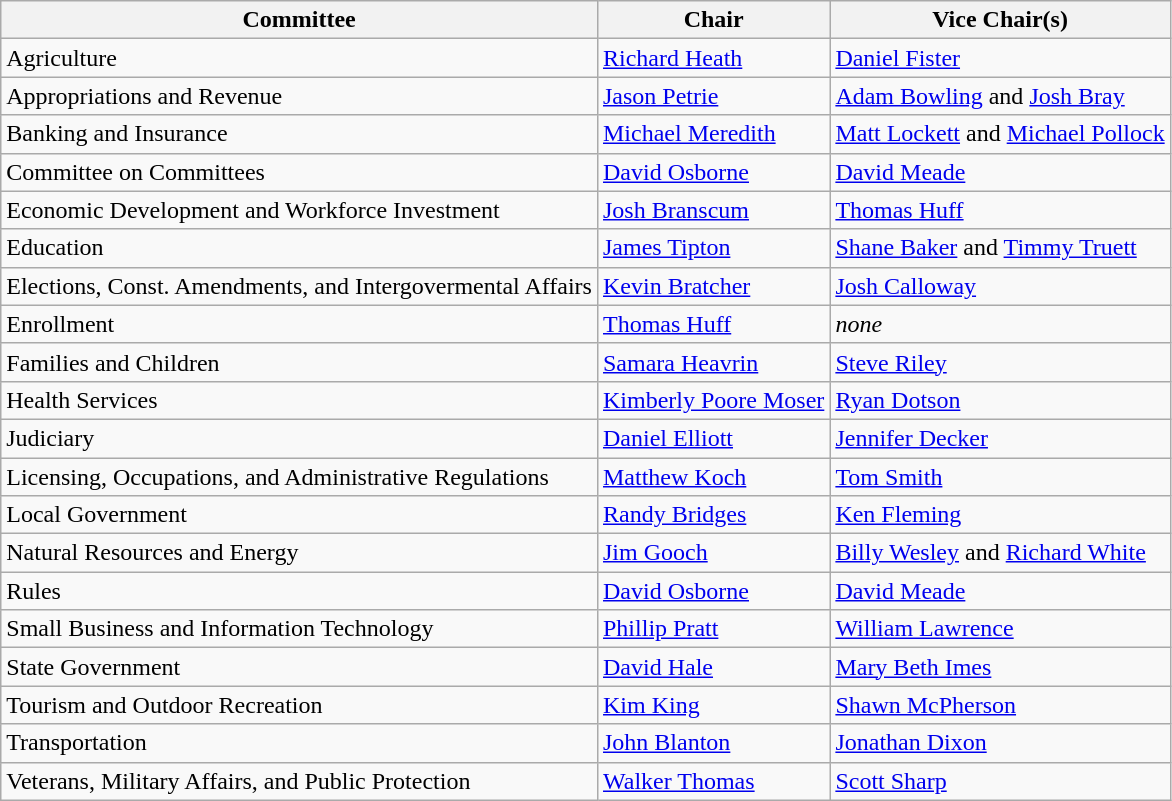<table class="wikitable">
<tr>
<th>Committee</th>
<th>Chair</th>
<th>Vice Chair(s)</th>
</tr>
<tr>
<td>Agriculture</td>
<td><a href='#'>Richard Heath</a></td>
<td><a href='#'>Daniel Fister</a></td>
</tr>
<tr>
<td>Appropriations and Revenue</td>
<td><a href='#'>Jason Petrie</a></td>
<td><a href='#'>Adam Bowling</a> and <a href='#'>Josh Bray</a></td>
</tr>
<tr>
<td>Banking and Insurance</td>
<td><a href='#'>Michael Meredith</a></td>
<td><a href='#'>Matt Lockett</a> and <a href='#'>Michael Pollock</a></td>
</tr>
<tr>
<td>Committee on Committees</td>
<td><a href='#'>David Osborne</a></td>
<td><a href='#'>David Meade</a></td>
</tr>
<tr>
<td>Economic Development and Workforce Investment</td>
<td><a href='#'>Josh Branscum</a></td>
<td><a href='#'>Thomas Huff</a></td>
</tr>
<tr>
<td>Education</td>
<td><a href='#'>James Tipton</a></td>
<td><a href='#'>Shane Baker</a> and <a href='#'>Timmy Truett</a></td>
</tr>
<tr>
<td>Elections, Const. Amendments, and Intergovermental Affairs</td>
<td><a href='#'>Kevin Bratcher</a></td>
<td><a href='#'>Josh Calloway</a></td>
</tr>
<tr>
<td>Enrollment</td>
<td><a href='#'>Thomas Huff</a></td>
<td><em>none</em></td>
</tr>
<tr>
<td>Families and Children</td>
<td><a href='#'>Samara Heavrin</a></td>
<td><a href='#'>Steve Riley</a></td>
</tr>
<tr>
<td>Health Services</td>
<td><a href='#'>Kimberly Poore Moser</a></td>
<td><a href='#'>Ryan Dotson</a></td>
</tr>
<tr>
<td>Judiciary</td>
<td><a href='#'>Daniel Elliott</a></td>
<td><a href='#'>Jennifer Decker</a></td>
</tr>
<tr>
<td>Licensing, Occupations, and Administrative Regulations</td>
<td><a href='#'>Matthew Koch</a></td>
<td><a href='#'>Tom Smith</a></td>
</tr>
<tr>
<td>Local Government</td>
<td><a href='#'>Randy Bridges</a></td>
<td><a href='#'>Ken Fleming</a></td>
</tr>
<tr>
<td>Natural Resources and Energy</td>
<td><a href='#'>Jim Gooch</a></td>
<td><a href='#'>Billy Wesley</a> and <a href='#'>Richard White</a></td>
</tr>
<tr>
<td>Rules</td>
<td><a href='#'>David Osborne</a></td>
<td><a href='#'>David Meade</a></td>
</tr>
<tr>
<td>Small Business and Information Technology</td>
<td><a href='#'>Phillip Pratt</a></td>
<td><a href='#'>William Lawrence</a></td>
</tr>
<tr>
<td>State Government</td>
<td><a href='#'>David Hale</a></td>
<td><a href='#'>Mary Beth Imes</a></td>
</tr>
<tr>
<td>Tourism and Outdoor Recreation</td>
<td><a href='#'>Kim King</a></td>
<td><a href='#'>Shawn McPherson</a></td>
</tr>
<tr>
<td>Transportation</td>
<td><a href='#'>John Blanton</a></td>
<td><a href='#'>Jonathan Dixon</a></td>
</tr>
<tr>
<td>Veterans, Military Affairs, and Public Protection</td>
<td><a href='#'>Walker Thomas</a></td>
<td><a href='#'>Scott Sharp</a></td>
</tr>
</table>
